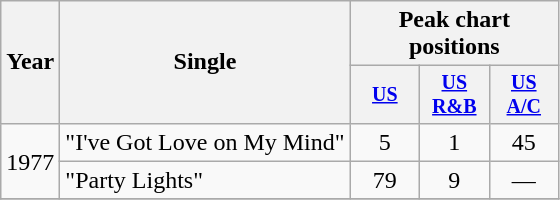<table class="wikitable" style="text-align:center;">
<tr>
<th rowspan="2">Year</th>
<th rowspan="2">Single</th>
<th colspan="3">Peak chart positions</th>
</tr>
<tr style="font-size:smaller;">
<th width="40"><a href='#'>US</a><br></th>
<th width="40"><a href='#'>US<br>R&B</a><br></th>
<th width="40"><a href='#'>US<br>A/C</a><br></th>
</tr>
<tr>
<td rowspan="2">1977</td>
<td align="left">"I've Got Love on My Mind"</td>
<td>5</td>
<td>1</td>
<td>45</td>
</tr>
<tr>
<td align="left">"Party Lights"</td>
<td>79</td>
<td>9</td>
<td>—</td>
</tr>
<tr>
</tr>
</table>
